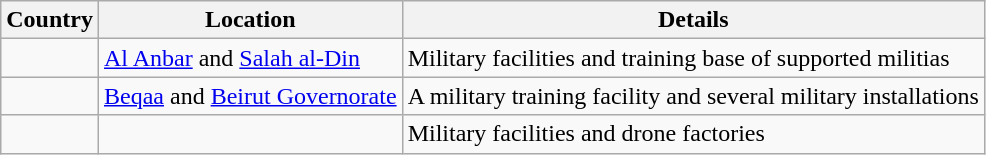<table class="wikitable">
<tr>
<th>Country</th>
<th>Location</th>
<th>Details</th>
</tr>
<tr>
<td></td>
<td><a href='#'>Al Anbar</a> and <a href='#'>Salah al-Din</a></td>
<td>Military facilities and training base of supported militias</td>
</tr>
<tr>
<td></td>
<td><a href='#'>Beqaa</a> and <a href='#'>Beirut Governorate</a></td>
<td>A military training facility and several military installations</td>
</tr>
<tr>
<td></td>
<td></td>
<td>Military facilities and drone factories</td>
</tr>
</table>
